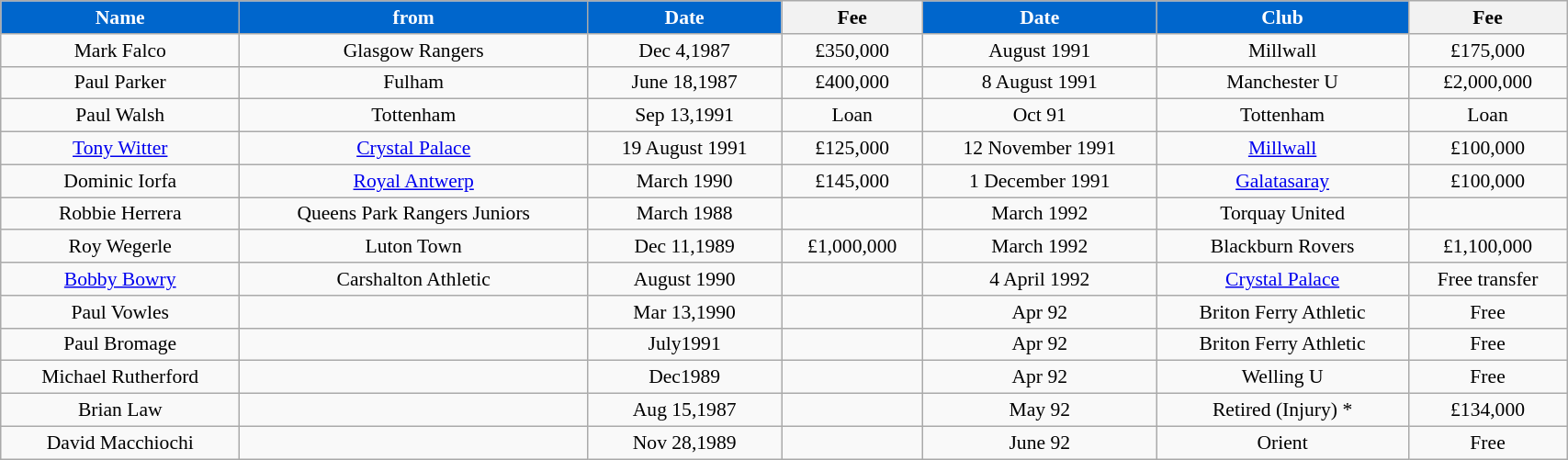<table class="wikitable" style="text-align:center; font-size:90%; width:90%;">
<tr>
<th style="background:#0066CC; color:#FFFFFF; text-align:center;"><strong>Name</strong></th>
<th style="background:#0066CC; color:#FFFFFF; text-align:center;">from</th>
<th style="background:#0066CC; color:#FFFFFF; text-align:center;">Date</th>
<th>Fee</th>
<th style="background:#0066CC; color:#FFFFFF; text-align:center;"><strong>Date</strong></th>
<th style="background:#0066CC; color:#FFFFFF; text-align:center;">Club</th>
<th><strong>Fee</strong></th>
</tr>
<tr>
<td>Mark Falco</td>
<td>Glasgow Rangers</td>
<td>Dec 4,1987</td>
<td>£350,000</td>
<td>August 1991</td>
<td>Millwall</td>
<td>£175,000</td>
</tr>
<tr>
<td>Paul Parker</td>
<td>Fulham</td>
<td>June 18,1987</td>
<td>£400,000</td>
<td>8 August 1991</td>
<td>Manchester U</td>
<td>£2,000,000</td>
</tr>
<tr>
<td>Paul Walsh</td>
<td>Tottenham</td>
<td>Sep 13,1991</td>
<td>Loan</td>
<td>Oct 91</td>
<td>Tottenham</td>
<td>Loan</td>
</tr>
<tr>
<td><a href='#'>Tony Witter</a></td>
<td><a href='#'>Crystal Palace</a></td>
<td>19 August 1991</td>
<td>£125,000</td>
<td>12 November 1991</td>
<td><a href='#'>Millwall</a></td>
<td>£100,000</td>
</tr>
<tr>
<td>Dominic Iorfa</td>
<td><a href='#'>Royal Antwerp</a></td>
<td>March 1990</td>
<td>£145,000</td>
<td>1 December 1991</td>
<td><a href='#'>Galatasaray</a></td>
<td>£100,000</td>
</tr>
<tr>
<td>Robbie Herrera</td>
<td>Queens Park Rangers Juniors</td>
<td>March 1988</td>
<td></td>
<td>March 1992</td>
<td>Torquay United</td>
<td></td>
</tr>
<tr>
<td>Roy Wegerle</td>
<td>Luton Town</td>
<td>Dec 11,1989</td>
<td>£1,000,000</td>
<td>March 1992</td>
<td>Blackburn Rovers</td>
<td>£1,100,000</td>
</tr>
<tr>
<td><a href='#'>Bobby Bowry</a></td>
<td>Carshalton Athletic</td>
<td>August 1990</td>
<td></td>
<td>4 April 1992</td>
<td><a href='#'>Crystal Palace</a></td>
<td>Free transfer</td>
</tr>
<tr>
<td>Paul Vowles</td>
<td></td>
<td>Mar 13,1990</td>
<td></td>
<td>Apr 92</td>
<td>Briton Ferry Athletic</td>
<td>Free</td>
</tr>
<tr>
<td>Paul Bromage</td>
<td></td>
<td>July1991</td>
<td></td>
<td>Apr 92</td>
<td>Briton Ferry Athletic</td>
<td>Free</td>
</tr>
<tr>
<td>Michael Rutherford</td>
<td></td>
<td>Dec1989</td>
<td></td>
<td>Apr 92</td>
<td>Welling U</td>
<td>Free</td>
</tr>
<tr>
<td>Brian Law</td>
<td></td>
<td>Aug 15,1987</td>
<td></td>
<td>May 92</td>
<td>Retired (Injury) *</td>
<td>£134,000</td>
</tr>
<tr>
<td>David Macchiochi</td>
<td></td>
<td>Nov 28,1989</td>
<td></td>
<td>June 92</td>
<td>Orient</td>
<td>Free</td>
</tr>
</table>
